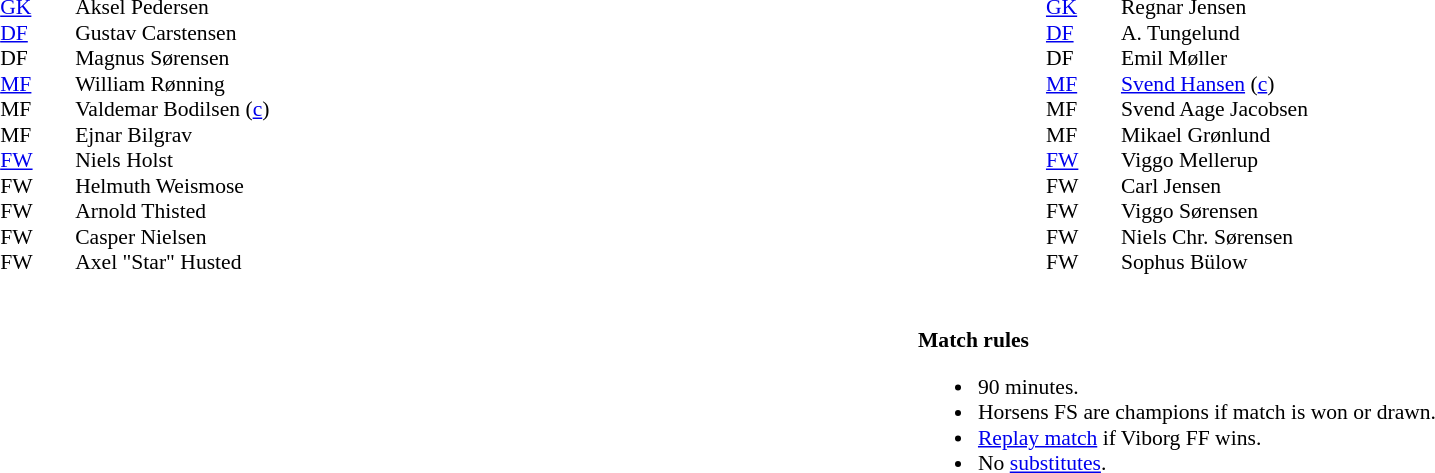<table width="100%">
<tr>
<td valign="top" align="center" width="40%"><br><table style="font-size:90%; margin:auto" cellspacing="0" cellpadding="0">
<tr>
<th width=25></th>
<th width=25></th>
</tr>
<tr>
<td><a href='#'>GK</a></td>
<td></td>
<td>Aksel Pedersen</td>
</tr>
<tr>
<td><a href='#'>DF</a></td>
<td></td>
<td>Gustav Carstensen</td>
</tr>
<tr>
<td>DF</td>
<td></td>
<td>Magnus Sørensen</td>
</tr>
<tr>
<td><a href='#'>MF</a></td>
<td></td>
<td>William Rønning</td>
</tr>
<tr>
<td>MF</td>
<td></td>
<td>Valdemar Bodilsen (<a href='#'>c</a>)</td>
</tr>
<tr>
<td>MF</td>
<td></td>
<td>Ejnar Bilgrav</td>
</tr>
<tr>
<td><a href='#'>FW</a></td>
<td></td>
<td>Niels Holst</td>
</tr>
<tr>
<td>FW</td>
<td></td>
<td>Helmuth Weismose</td>
</tr>
<tr>
<td>FW</td>
<td></td>
<td>Arnold Thisted</td>
</tr>
<tr>
<td>FW</td>
<td></td>
<td>Casper Nielsen</td>
</tr>
<tr>
<td>FW</td>
<td></td>
<td>Axel "Star" Husted</td>
</tr>
</table>
</td>
<td valign="top" width="10%"></td>
<td valign="top" width="50%"><br><table style="font-size:90%; margin:auto" cellspacing="0" cellpadding="0">
<tr>
<th width=25></th>
<th width=25></th>
</tr>
<tr>
<td><a href='#'>GK</a></td>
<td></td>
<td>Regnar Jensen</td>
</tr>
<tr>
<td><a href='#'>DF</a></td>
<td></td>
<td>A. Tungelund</td>
</tr>
<tr>
<td>DF</td>
<td></td>
<td>Emil Møller</td>
</tr>
<tr>
<td><a href='#'>MF</a></td>
<td></td>
<td><a href='#'>Svend Hansen</a> (<a href='#'>c</a>)</td>
</tr>
<tr>
<td>MF</td>
<td></td>
<td>Svend Aage Jacobsen</td>
</tr>
<tr>
<td>MF</td>
<td></td>
<td>Mikael Grønlund</td>
</tr>
<tr>
<td><a href='#'>FW</a></td>
<td></td>
<td>Viggo Mellerup</td>
</tr>
<tr>
<td>FW</td>
<td></td>
<td>Carl Jensen</td>
</tr>
<tr>
<td>FW</td>
<td></td>
<td>Viggo Sørensen</td>
</tr>
<tr>
<td>FW</td>
<td></td>
<td>Niels Chr. Sørensen</td>
</tr>
<tr>
<td>FW</td>
<td></td>
<td>Sophus Bülow</td>
</tr>
</table>
<br><table style="font-size:90%; margin:auto" cellspacing="0" cellpadding="0">
<tr>
<td><br><strong>Match rules</strong><ul><li>90 minutes.</li><li>Horsens FS are champions if match is won or drawn.</li><li><a href='#'>Replay match</a> if Viborg FF wins.</li><li>No <a href='#'>substitutes</a>.</li></ul></td>
</tr>
</table>
</td>
</tr>
</table>
